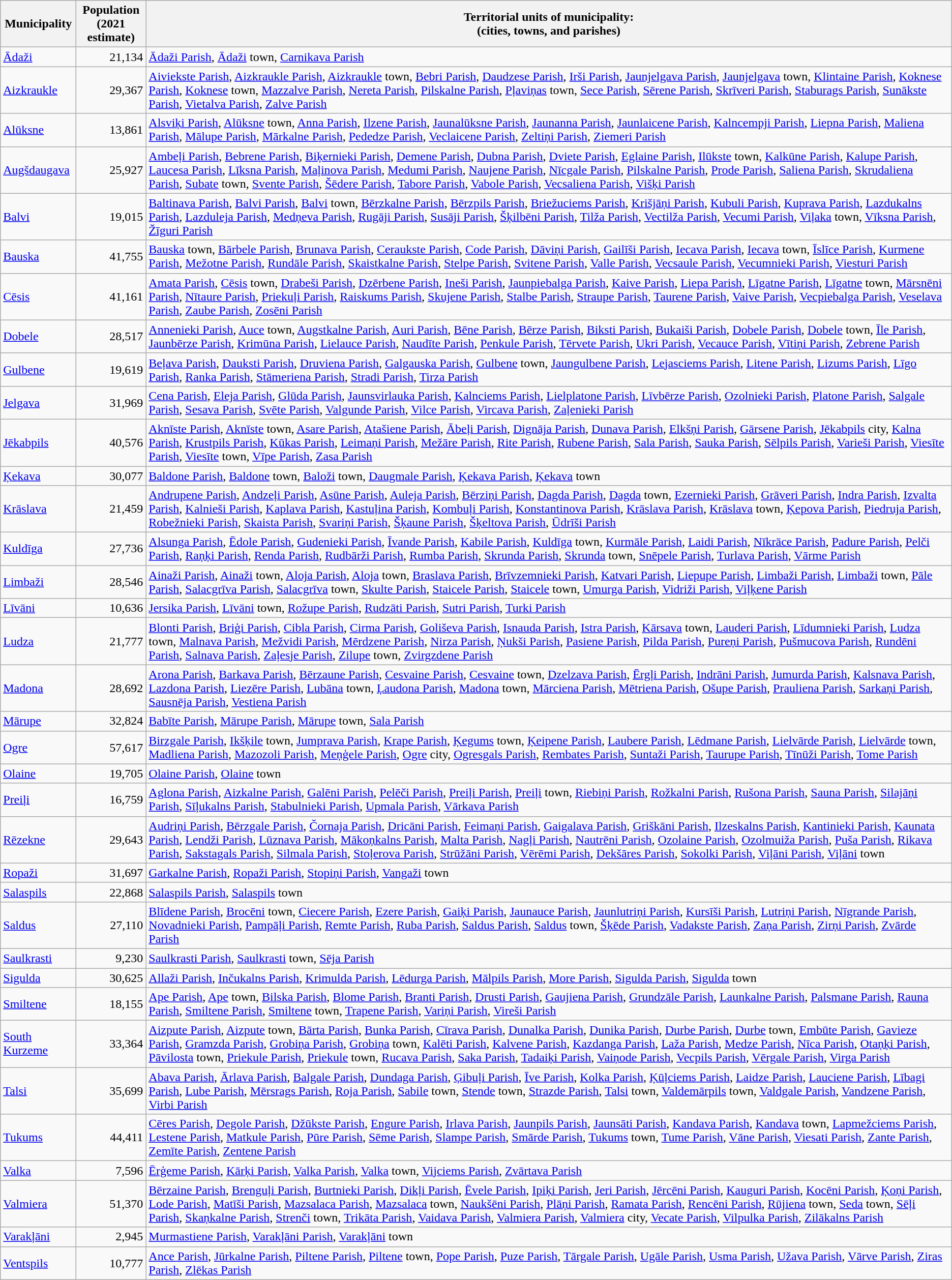<table class="wikitable sortable">
<tr>
<th>Municipality</th>
<th>Population<br>(2021 estimate)</th>
<th>Territorial units of municipality: <br>(cities, towns, and parishes)</th>
</tr>
<tr>
<td><a href='#'>Ādaži</a></td>
<td align=right>21,134</td>
<td><a href='#'>Ādaži Parish</a>, <a href='#'>Ādaži</a> town, <a href='#'>Carnikava Parish</a></td>
</tr>
<tr>
<td><a href='#'>Aizkraukle</a></td>
<td align=right>29,367</td>
<td><a href='#'>Aiviekste Parish</a>, <a href='#'>Aizkraukle Parish</a>, <a href='#'>Aizkraukle</a> town, <a href='#'>Bebri Parish</a>, <a href='#'>Daudzese Parish</a>, <a href='#'>Irši Parish</a>, <a href='#'>Jaunjelgava Parish</a>, <a href='#'>Jaunjelgava</a> town, <a href='#'>Klintaine Parish</a>, <a href='#'>Koknese Parish</a>, <a href='#'>Koknese</a> town, <a href='#'>Mazzalve Parish</a>, <a href='#'>Nereta Parish</a>, <a href='#'>Pilskalne Parish</a>, <a href='#'>Pļaviņas</a> town, <a href='#'>Sece Parish</a>, <a href='#'>Sērene Parish</a>, <a href='#'>Skrīveri Parish</a>, <a href='#'>Staburags Parish</a>, <a href='#'>Sunākste Parish</a>, <a href='#'>Vietalva Parish</a>, <a href='#'>Zalve Parish</a></td>
</tr>
<tr>
<td><a href='#'>Alūksne</a></td>
<td align=right>13,861</td>
<td><a href='#'>Alsviķi Parish</a>, <a href='#'>Alūksne</a> town, <a href='#'>Anna Parish</a>, <a href='#'>Ilzene Parish</a>, <a href='#'>Jaunalūksne Parish</a>, <a href='#'>Jaunanna Parish</a>, <a href='#'>Jaunlaicene Parish</a>, <a href='#'>Kalncempji Parish</a>, <a href='#'>Liepna Parish</a>, <a href='#'>Maliena Parish</a>, <a href='#'>Mālupe Parish</a>, <a href='#'>Mārkalne Parish</a>, <a href='#'>Pededze Parish</a>, <a href='#'>Veclaicene Parish</a>, <a href='#'>Zeltiņi Parish</a>, <a href='#'>Ziemeri Parish</a></td>
</tr>
<tr>
<td><a href='#'>Augšdaugava</a></td>
<td align=right>25,927</td>
<td><a href='#'>Ambeļi Parish</a>, <a href='#'>Bebrene Parish</a>, <a href='#'>Biķernieki Parish</a>, <a href='#'>Demene Parish</a>, <a href='#'>Dubna Parish</a>, <a href='#'>Dviete Parish</a>, <a href='#'>Eglaine Parish</a>, <a href='#'>Ilūkste</a> town, <a href='#'>Kalkūne Parish</a>, <a href='#'>Kalupe Parish</a>, <a href='#'>Laucesa Parish</a>, <a href='#'>Līksna Parish</a>, <a href='#'>Maļinova Parish</a>, <a href='#'>Medumi Parish</a>, <a href='#'>Naujene Parish</a>, <a href='#'>Nīcgale Parish</a>, <a href='#'>Pilskalne Parish</a>, <a href='#'>Prode Parish</a>, <a href='#'>Saliena Parish</a>, <a href='#'>Skrudaliena Parish</a>, <a href='#'>Subate</a> town, <a href='#'>Svente Parish</a>, <a href='#'>Šēdere Parish</a>, <a href='#'>Tabore Parish</a>, <a href='#'>Vabole Parish</a>, <a href='#'>Vecsaliena Parish</a>, <a href='#'>Višķi Parish</a></td>
</tr>
<tr>
<td><a href='#'>Balvi</a></td>
<td align=right>19,015</td>
<td><a href='#'>Baltinava Parish</a>, <a href='#'>Balvi Parish</a>, <a href='#'>Balvi</a> town, <a href='#'>Bērzkalne Parish</a>, <a href='#'>Bērzpils Parish</a>, <a href='#'>Briežuciems Parish</a>, <a href='#'>Krišjāņi Parish</a>, <a href='#'>Kubuli Parish</a>, <a href='#'>Kuprava Parish</a>, <a href='#'>Lazdukalns Parish</a>, <a href='#'>Lazduleja Parish</a>, <a href='#'>Medņeva Parish</a>, <a href='#'>Rugāji Parish</a>, <a href='#'>Susāji Parish</a>, <a href='#'>Šķilbēni Parish</a>, <a href='#'>Tilža Parish</a>, <a href='#'>Vectilža Parish</a>, <a href='#'>Vecumi Parish</a>, <a href='#'>Viļaka</a> town, <a href='#'>Vīksna Parish</a>, <a href='#'>Žīguri Parish</a></td>
</tr>
<tr>
<td><a href='#'>Bauska</a></td>
<td align=right>41,755</td>
<td><a href='#'>Bauska</a> town, <a href='#'>Bārbele Parish</a>, <a href='#'>Brunava Parish</a>, <a href='#'>Ceraukste Parish</a>, <a href='#'>Code Parish</a>, <a href='#'>Dāviņi Parish</a>, <a href='#'>Gailīši Parish</a>, <a href='#'>Iecava Parish</a>, <a href='#'>Iecava</a> town, <a href='#'>Īslīce Parish</a>, <a href='#'>Kurmene Parish</a>, <a href='#'>Mežotne Parish</a>, <a href='#'>Rundāle Parish</a>, <a href='#'>Skaistkalne Parish</a>, <a href='#'>Stelpe Parish</a>, <a href='#'>Svitene Parish</a>, <a href='#'>Valle Parish</a>, <a href='#'>Vecsaule Parish</a>, <a href='#'>Vecumnieki Parish</a>, <a href='#'>Viesturi Parish</a></td>
</tr>
<tr>
<td><a href='#'>Cēsis</a></td>
<td align=right>41,161</td>
<td><a href='#'>Amata Parish</a>, <a href='#'>Cēsis</a> town, <a href='#'>Drabeši Parish</a>, <a href='#'>Dzērbene Parish</a>, <a href='#'>Ineši Parish</a>, <a href='#'>Jaunpiebalga Parish</a>, <a href='#'>Kaive Parish</a>, <a href='#'>Liepa Parish</a>, <a href='#'>Līgatne Parish</a>, <a href='#'>Līgatne</a> town, <a href='#'>Mārsnēni Parish</a>, <a href='#'>Nītaure Parish</a>, <a href='#'>Priekuļi Parish</a>, <a href='#'>Raiskums Parish</a>, <a href='#'>Skujene Parish</a>, <a href='#'>Stalbe Parish</a>, <a href='#'>Straupe Parish</a>, <a href='#'>Taurene Parish</a>, <a href='#'>Vaive Parish</a>, <a href='#'>Vecpiebalga Parish</a>, <a href='#'>Veselava Parish</a>, <a href='#'>Zaube Parish</a>, <a href='#'>Zosēni Parish</a></td>
</tr>
<tr>
<td><a href='#'>Dobele</a></td>
<td align=right>28,517</td>
<td><a href='#'>Annenieki Parish</a>, <a href='#'>Auce</a> town, <a href='#'>Augstkalne Parish</a>, <a href='#'>Auri Parish</a>, <a href='#'>Bēne Parish</a>, <a href='#'>Bērze Parish</a>, <a href='#'>Biksti Parish</a>, <a href='#'>Bukaiši Parish</a>, <a href='#'>Dobele Parish</a>, <a href='#'>Dobele</a> town, <a href='#'>Īle Parish</a>, <a href='#'>Jaunbērze Parish</a>, <a href='#'>Krimūna Parish</a>, <a href='#'>Lielauce Parish</a>, <a href='#'>Naudīte Parish</a>, <a href='#'>Penkule Parish</a>, <a href='#'>Tērvete Parish</a>, <a href='#'>Ukri Parish</a>, <a href='#'>Vecauce Parish</a>, <a href='#'>Vītiņi Parish</a>, <a href='#'>Zebrene Parish</a></td>
</tr>
<tr>
<td><a href='#'>Gulbene</a></td>
<td align=right>19,619</td>
<td><a href='#'>Beļava Parish</a>, <a href='#'>Dauksti Parish</a>, <a href='#'>Druviena Parish</a>, <a href='#'>Galgauska Parish</a>, <a href='#'>Gulbene</a> town, <a href='#'>Jaungulbene Parish</a>, <a href='#'>Lejasciems Parish</a>, <a href='#'>Litene Parish</a>, <a href='#'>Lizums Parish</a>, <a href='#'>Līgo Parish</a>, <a href='#'>Ranka Parish</a>, <a href='#'>Stāmeriena Parish</a>, <a href='#'>Stradi Parish</a>, <a href='#'>Tirza Parish</a></td>
</tr>
<tr>
<td><a href='#'>Jelgava</a></td>
<td align=right>31,969</td>
<td><a href='#'>Cena Parish</a>, <a href='#'>Eleja Parish</a>, <a href='#'>Glūda Parish</a>, <a href='#'>Jaunsvirlauka Parish</a>, <a href='#'>Kalnciems Parish</a>, <a href='#'>Lielplatone Parish</a>, <a href='#'>Līvbērze Parish</a>, <a href='#'>Ozolnieki Parish</a>, <a href='#'>Platone Parish</a>, <a href='#'>Salgale Parish</a>, <a href='#'>Sesava Parish</a>, <a href='#'>Svēte Parish</a>, <a href='#'>Valgunde Parish</a>, <a href='#'>Vilce Parish</a>, <a href='#'>Vircava Parish</a>, <a href='#'>Zaļenieki Parish</a></td>
</tr>
<tr>
<td><a href='#'>Jēkabpils</a></td>
<td align=right>40,576</td>
<td><a href='#'>Aknīste Parish</a>, <a href='#'>Aknīste</a> town, <a href='#'>Asare Parish</a>, <a href='#'>Atašiene Parish</a>, <a href='#'>Ābeļi Parish</a>, <a href='#'>Dignāja Parish</a>, <a href='#'>Dunava Parish</a>, <a href='#'>Elkšņi Parish</a>, <a href='#'>Gārsene Parish</a>, <a href='#'>Jēkabpils</a> city, <a href='#'>Kalna Parish</a>, <a href='#'>Krustpils Parish</a>, <a href='#'>Kūkas Parish</a>, <a href='#'>Leimaņi Parish</a>, <a href='#'>Mežāre Parish</a>, <a href='#'>Rite Parish</a>, <a href='#'>Rubene Parish</a>, <a href='#'>Sala Parish</a>, <a href='#'>Sauka Parish</a>, <a href='#'>Sēlpils Parish</a>, <a href='#'>Varieši Parish</a>, <a href='#'>Viesīte Parish</a>, <a href='#'>Viesīte</a> town, <a href='#'>Vīpe Parish</a>, <a href='#'>Zasa Parish</a></td>
</tr>
<tr>
<td><a href='#'>Ķekava</a></td>
<td align=right>30,077</td>
<td><a href='#'>Baldone Parish</a>, <a href='#'>Baldone</a> town, <a href='#'>Baloži</a> town, <a href='#'>Daugmale Parish</a>, <a href='#'>Ķekava Parish</a>, <a href='#'>Ķekava</a> town</td>
</tr>
<tr>
<td><a href='#'>Krāslava</a></td>
<td align=right>21,459</td>
<td><a href='#'>Andrupene Parish</a>, <a href='#'>Andzeļi Parish</a>, <a href='#'>Asūne Parish</a>, <a href='#'>Auleja Parish</a>, <a href='#'>Bērziņi Parish</a>, <a href='#'>Dagda Parish</a>, <a href='#'>Dagda</a> town, <a href='#'>Ezernieki Parish</a>, <a href='#'>Grāveri Parish</a>, <a href='#'>Indra Parish</a>, <a href='#'>Izvalta Parish</a>, <a href='#'>Kalnieši Parish</a>, <a href='#'>Kaplava Parish</a>, <a href='#'>Kastuļina Parish</a>, <a href='#'>Kombuļi Parish</a>, <a href='#'>Konstantinova Parish</a>, <a href='#'>Krāslava Parish</a>, <a href='#'>Krāslava</a> town, <a href='#'>Ķepova Parish</a>, <a href='#'>Piedruja Parish</a>, <a href='#'>Robežnieki Parish</a>, <a href='#'>Skaista Parish</a>, <a href='#'>Svariņi Parish</a>, <a href='#'>Šķaune Parish</a>, <a href='#'>Šķeltova Parish</a>, <a href='#'>Ūdrīši Parish</a></td>
</tr>
<tr>
<td><a href='#'>Kuldīga</a></td>
<td align=right>27,736</td>
<td><a href='#'>Alsunga Parish</a>, <a href='#'>Ēdole Parish</a>, <a href='#'>Gudenieki Parish</a>, <a href='#'>Īvande Parish</a>, <a href='#'>Kabile Parish</a>, <a href='#'>Kuldīga</a> town, <a href='#'>Kurmāle Parish</a>, <a href='#'>Laidi Parish</a>, <a href='#'>Nīkrāce Parish</a>, <a href='#'>Padure Parish</a>, <a href='#'>Pelči Parish</a>, <a href='#'>Raņķi Parish</a>, <a href='#'>Renda Parish</a>, <a href='#'>Rudbārži Parish</a>, <a href='#'>Rumba Parish</a>, <a href='#'>Skrunda Parish</a>, <a href='#'>Skrunda</a> town, <a href='#'>Snēpele Parish</a>, <a href='#'>Turlava Parish</a>, <a href='#'>Vārme Parish</a></td>
</tr>
<tr>
<td><a href='#'>Limbaži</a></td>
<td align=right>28,546</td>
<td><a href='#'>Ainaži Parish</a>, <a href='#'>Ainaži</a> town, <a href='#'>Aloja Parish</a>, <a href='#'>Aloja</a> town, <a href='#'>Braslava Parish</a>, <a href='#'>Brīvzemnieki Parish</a>, <a href='#'>Katvari Parish</a>, <a href='#'>Liepupe Parish</a>, <a href='#'>Limbaži Parish</a>, <a href='#'>Limbaži</a> town, <a href='#'>Pāle Parish</a>, <a href='#'>Salacgrīva Parish</a>, <a href='#'>Salacgrīva</a> town, <a href='#'>Skulte Parish</a>, <a href='#'>Staicele Parish</a>, <a href='#'>Staicele</a> town, <a href='#'>Umurga Parish</a>, <a href='#'>Vidriži Parish</a>, <a href='#'>Viļķene Parish</a></td>
</tr>
<tr>
<td><a href='#'>Līvāni</a></td>
<td align=right>10,636</td>
<td><a href='#'>Jersika Parish</a>, <a href='#'>Līvāni</a> town, <a href='#'>Rožupe Parish</a>, <a href='#'>Rudzāti Parish</a>, <a href='#'>Sutri Parish</a>, <a href='#'>Turki Parish</a></td>
</tr>
<tr>
<td><a href='#'>Ludza</a></td>
<td align=right>21,777</td>
<td><a href='#'>Blonti Parish</a>, <a href='#'>Briģi Parish</a>, <a href='#'>Cibla Parish</a>, <a href='#'>Cirma Parish</a>, <a href='#'>Goliševa Parish</a>, <a href='#'>Isnauda Parish</a>, <a href='#'>Istra Parish</a>, <a href='#'>Kārsava</a> town, <a href='#'>Lauderi Parish</a>, <a href='#'>Līdumnieki Parish</a>, <a href='#'>Ludza</a> town, <a href='#'>Malnava Parish</a>, <a href='#'>Mežvidi Parish</a>, <a href='#'>Mērdzene Parish</a>, <a href='#'>Nirza Parish</a>, <a href='#'>Ņukši Parish</a>, <a href='#'>Pasiene Parish</a>, <a href='#'>Pilda Parish</a>, <a href='#'>Pureņi Parish</a>, <a href='#'>Pušmucova Parish</a>, <a href='#'>Rundēni Parish</a>, <a href='#'>Salnava Parish</a>, <a href='#'>Zaļesje Parish</a>, <a href='#'>Zilupe</a> town, <a href='#'>Zvirgzdene Parish</a></td>
</tr>
<tr>
<td><a href='#'>Madona</a></td>
<td align=right>28,692</td>
<td><a href='#'>Arona Parish</a>, <a href='#'>Barkava Parish</a>, <a href='#'>Bērzaune Parish</a>, <a href='#'>Cesvaine Parish</a>, <a href='#'>Cesvaine</a> town, <a href='#'>Dzelzava Parish</a>, <a href='#'>Ērgļi Parish</a>, <a href='#'>Indrāni Parish</a>, <a href='#'>Jumurda Parish</a>, <a href='#'>Kalsnava Parish</a>, <a href='#'>Lazdona Parish</a>, <a href='#'>Liezēre Parish</a>, <a href='#'>Lubāna</a> town, <a href='#'>Ļaudona Parish</a>, <a href='#'>Madona</a> town, <a href='#'>Mārciena Parish</a>, <a href='#'>Mētriena Parish</a>, <a href='#'>Ošupe Parish</a>, <a href='#'>Prauliena Parish</a>, <a href='#'>Sarkaņi Parish</a>, <a href='#'>Sausnēja Parish</a>, <a href='#'>Vestiena Parish</a></td>
</tr>
<tr>
<td><a href='#'>Mārupe</a></td>
<td align=right>32,824</td>
<td><a href='#'>Babīte Parish</a>, <a href='#'>Mārupe Parish</a>, <a href='#'>Mārupe</a> town, <a href='#'>Sala Parish</a></td>
</tr>
<tr>
<td><a href='#'>Ogre</a></td>
<td align=right>57,617</td>
<td><a href='#'>Birzgale Parish</a>, <a href='#'>Ikšķile</a> town, <a href='#'>Jumprava Parish</a>, <a href='#'>Krape Parish</a>, <a href='#'>Ķegums</a> town, <a href='#'>Ķeipene Parish</a>, <a href='#'>Laubere Parish</a>, <a href='#'>Lēdmane Parish</a>, <a href='#'>Lielvārde Parish</a>, <a href='#'>Lielvārde</a> town, <a href='#'>Madliena Parish</a>, <a href='#'>Mazozoli Parish</a>, <a href='#'>Meņģele Parish</a>, <a href='#'>Ogre</a> city, <a href='#'>Ogresgals Parish</a>, <a href='#'>Rembates Parish</a>, <a href='#'>Suntaži Parish</a>, <a href='#'>Taurupe Parish</a>, <a href='#'>Tīnūži Parish</a>, <a href='#'>Tome Parish</a></td>
</tr>
<tr>
<td><a href='#'>Olaine</a></td>
<td align=right>19,705</td>
<td><a href='#'>Olaine Parish</a>, <a href='#'>Olaine</a> town</td>
</tr>
<tr>
<td><a href='#'>Preiļi</a></td>
<td align=right>16,759</td>
<td><a href='#'>Aglona Parish</a>, <a href='#'>Aizkalne Parish</a>, <a href='#'>Galēni Parish</a>, <a href='#'>Pelēči Parish</a>, <a href='#'>Preiļi Parish</a>, <a href='#'>Preiļi</a> town, <a href='#'>Riebiņi Parish</a>, <a href='#'>Rožkalni Parish</a>, <a href='#'>Rušona Parish</a>, <a href='#'>Sauna Parish</a>, <a href='#'>Silajāņi Parish</a>, <a href='#'>Sīļukalns Parish</a>, <a href='#'>Stabulnieki Parish</a>, <a href='#'>Upmala Parish</a>, <a href='#'>Vārkava Parish</a></td>
</tr>
<tr>
<td><a href='#'>Rēzekne</a></td>
<td align=right>29,643</td>
<td><a href='#'>Audriņi Parish</a>, <a href='#'>Bērzgale Parish</a>, <a href='#'>Čornaja Parish</a>, <a href='#'>Dricāni Parish</a>, <a href='#'>Feimaņi Parish</a>, <a href='#'>Gaigalava Parish</a>, <a href='#'>Griškāni Parish</a>, <a href='#'>Ilzeskalns Parish</a>, <a href='#'>Kantinieki Parish</a>, <a href='#'>Kaunata Parish</a>, <a href='#'>Lendži Parish</a>, <a href='#'>Lūznava Parish</a>, <a href='#'>Mākoņkalns Parish</a>, <a href='#'>Malta Parish</a>, <a href='#'>Nagļi Parish</a>, <a href='#'>Nautrēni Parish</a>, <a href='#'>Ozolaine Parish</a>, <a href='#'>Ozolmuiža Parish</a>, <a href='#'>Puša Parish</a>, <a href='#'>Rikava Parish</a>, <a href='#'>Sakstagals Parish</a>, <a href='#'>Silmala Parish</a>, <a href='#'>Stoļerova Parish</a>, <a href='#'>Strūžāni Parish</a>, <a href='#'>Vērēmi Parish</a>, <a href='#'>Dekšāres Parish</a>, <a href='#'>Sokolki Parish</a>, <a href='#'>Viļāni Parish</a>, <a href='#'>Viļāni</a> town</td>
</tr>
<tr>
<td><a href='#'>Ropaži</a></td>
<td align=right>31,697</td>
<td><a href='#'>Garkalne Parish</a>, <a href='#'>Ropaži Parish</a>, <a href='#'>Stopiņi Parish</a>, <a href='#'>Vangaži</a> town</td>
</tr>
<tr>
<td><a href='#'>Salaspils</a></td>
<td align=right>22,868</td>
<td><a href='#'>Salaspils Parish</a>, <a href='#'>Salaspils</a> town</td>
</tr>
<tr>
<td><a href='#'>Saldus</a></td>
<td align=right>27,110</td>
<td><a href='#'>Blīdene Parish</a>, <a href='#'>Brocēni</a> town, <a href='#'>Ciecere Parish</a>, <a href='#'>Ezere Parish</a>, <a href='#'>Gaiķi Parish</a>, <a href='#'>Jaunauce Parish</a>, <a href='#'>Jaunlutriņi Parish</a>, <a href='#'>Kursīši Parish</a>, <a href='#'>Lutriņi Parish</a>, <a href='#'>Nīgrande Parish</a>, <a href='#'>Novadnieki Parish</a>, <a href='#'>Pampāļi Parish</a>, <a href='#'>Remte Parish</a>, <a href='#'>Ruba Parish</a>, <a href='#'>Saldus Parish</a>, <a href='#'>Saldus</a> town, <a href='#'>Šķēde Parish</a>, <a href='#'>Vadakste Parish</a>, <a href='#'>Zaņa Parish</a>, <a href='#'>Zirņi Parish</a>, <a href='#'>Zvārde Parish</a></td>
</tr>
<tr>
<td><a href='#'>Saulkrasti</a></td>
<td align=right>9,230</td>
<td><a href='#'>Saulkrasti Parish</a>, <a href='#'>Saulkrasti</a> town, <a href='#'>Sēja Parish</a></td>
</tr>
<tr>
<td><a href='#'>Sigulda</a></td>
<td align=right>30,625</td>
<td><a href='#'>Allaži Parish</a>, <a href='#'>Inčukalns Parish</a>, <a href='#'>Krimulda Parish</a>, <a href='#'>Lēdurga Parish</a>, <a href='#'>Mālpils Parish</a>, <a href='#'>More Parish</a>, <a href='#'>Sigulda Parish</a>, <a href='#'>Sigulda</a> town</td>
</tr>
<tr>
<td><a href='#'>Smiltene</a></td>
<td align=right>18,155</td>
<td><a href='#'>Ape Parish</a>, <a href='#'>Ape</a> town, <a href='#'>Bilska Parish</a>, <a href='#'>Blome Parish</a>, <a href='#'>Branti Parish</a>, <a href='#'>Drusti Parish</a>, <a href='#'>Gaujiena Parish</a>, <a href='#'>Grundzāle Parish</a>, <a href='#'>Launkalne Parish</a>, <a href='#'>Palsmane Parish</a>, <a href='#'>Rauna Parish</a>, <a href='#'>Smiltene Parish</a>, <a href='#'>Smiltene</a> town, <a href='#'>Trapene Parish</a>, <a href='#'>Variņi Parish</a>, <a href='#'>Vireši Parish</a></td>
</tr>
<tr>
<td><a href='#'>South Kurzeme</a></td>
<td align=right>33,364</td>
<td><a href='#'>Aizpute Parish</a>, <a href='#'>Aizpute</a> town, <a href='#'>Bārta Parish</a>, <a href='#'>Bunka Parish</a>, <a href='#'>Cīrava Parish</a>, <a href='#'>Dunalka Parish</a>, <a href='#'>Dunika Parish</a>, <a href='#'>Durbe Parish</a>, <a href='#'>Durbe</a> town, <a href='#'>Embūte Parish</a>, <a href='#'>Gavieze Parish</a>, <a href='#'>Gramzda Parish</a>, <a href='#'>Grobiņa Parish</a>, <a href='#'>Grobiņa</a> town, <a href='#'>Kalēti Parish</a>, <a href='#'>Kalvene Parish</a>, <a href='#'>Kazdanga Parish</a>, <a href='#'>Laža Parish</a>, <a href='#'>Medze Parish</a>, <a href='#'>Nīca Parish</a>, <a href='#'>Otaņķi Parish</a>, <a href='#'>Pāvilosta</a> town, <a href='#'>Priekule Parish</a>, <a href='#'>Priekule</a> town, <a href='#'>Rucava Parish</a>, <a href='#'>Saka Parish</a>, <a href='#'>Tadaiķi Parish</a>, <a href='#'>Vaiņode Parish</a>, <a href='#'>Vecpils Parish</a>, <a href='#'>Vērgale Parish</a>, <a href='#'>Virga Parish</a></td>
</tr>
<tr>
<td><a href='#'>Talsi</a></td>
<td align=right>35,699</td>
<td><a href='#'>Abava Parish</a>, <a href='#'>Ārlava Parish</a>, <a href='#'>Balgale Parish</a>, <a href='#'>Dundaga Parish</a>, <a href='#'>Ģibuļi Parish</a>, <a href='#'>Īve Parish</a>, <a href='#'>Kolka Parish</a>, <a href='#'>Ķūļciems Parish</a>, <a href='#'>Laidze Parish</a>, <a href='#'>Lauciene Parish</a>, <a href='#'>Lībagi Parish</a>, <a href='#'>Lube Parish</a>, <a href='#'>Mērsrags Parish</a>, <a href='#'>Roja Parish</a>, <a href='#'>Sabile</a> town, <a href='#'>Stende</a> town, <a href='#'>Strazde Parish</a>, <a href='#'>Talsi</a> town, <a href='#'>Valdemārpils</a> town, <a href='#'>Valdgale Parish</a>, <a href='#'>Vandzene Parish</a>, <a href='#'>Virbi Parish</a></td>
</tr>
<tr>
<td><a href='#'>Tukums</a></td>
<td align=right>44,411</td>
<td><a href='#'>Cēres Parish</a>, <a href='#'>Degole Parish</a>, <a href='#'>Džūkste Parish</a>, <a href='#'>Engure Parish</a>, <a href='#'>Irlava Parish</a>, <a href='#'>Jaunpils Parish</a>, <a href='#'>Jaunsāti Parish</a>, <a href='#'>Kandava Parish</a>, <a href='#'>Kandava</a> town, <a href='#'>Lapmežciems Parish</a>, <a href='#'>Lestene Parish</a>, <a href='#'>Matkule Parish</a>, <a href='#'>Pūre Parish</a>, <a href='#'>Sēme Parish</a>, <a href='#'>Slampe Parish</a>, <a href='#'>Smārde Parish</a>, <a href='#'>Tukums</a> town, <a href='#'>Tume Parish</a>, <a href='#'>Vāne Parish</a>, <a href='#'>Viesati Parish</a>, <a href='#'>Zante Parish</a>, <a href='#'>Zemīte Parish</a>, <a href='#'>Zentene Parish</a></td>
</tr>
<tr>
<td><a href='#'>Valka</a></td>
<td align=right>7,596</td>
<td><a href='#'>Ērģeme Parish</a>, <a href='#'>Kārķi Parish</a>, <a href='#'>Valka Parish</a>, <a href='#'>Valka</a> town, <a href='#'>Vijciems Parish</a>, <a href='#'>Zvārtava Parish</a></td>
</tr>
<tr>
<td><a href='#'>Valmiera</a></td>
<td align=right>51,370</td>
<td><a href='#'>Bērzaine Parish</a>, <a href='#'>Brenguļi Parish</a>, <a href='#'>Burtnieki Parish</a>, <a href='#'>Dikļi Parish</a>, <a href='#'>Ēvele Parish</a>, <a href='#'>Ipiķi Parish</a>, <a href='#'>Jeri Parish</a>, <a href='#'>Jērcēni Parish</a>, <a href='#'>Kauguri Parish</a>, <a href='#'>Kocēni Parish</a>, <a href='#'>Ķoņi Parish</a>, <a href='#'>Lode Parish</a>, <a href='#'>Matīši Parish</a>, <a href='#'>Mazsalaca Parish</a>, <a href='#'>Mazsalaca</a> town, <a href='#'>Naukšēni Parish</a>, <a href='#'>Plāņi Parish</a>, <a href='#'>Ramata Parish</a>, <a href='#'>Rencēni Parish</a>, <a href='#'>Rūjiena</a> town, <a href='#'>Seda</a> town, <a href='#'>Sēļi Parish</a>, <a href='#'>Skaņkalne Parish</a>, <a href='#'>Strenči</a> town, <a href='#'>Trikāta Parish</a>, <a href='#'>Vaidava Parish</a>, <a href='#'>Valmiera Parish</a>, <a href='#'>Valmiera</a> city, <a href='#'>Vecate Parish</a>, <a href='#'>Vilpulka Parish</a>, <a href='#'>Zilākalns Parish</a></td>
</tr>
<tr>
<td><a href='#'>Varakļāni</a></td>
<td align=right>2,945</td>
<td><a href='#'>Murmastiene Parish</a>, <a href='#'>Varakļāni Parish</a>, <a href='#'>Varakļāni</a> town</td>
</tr>
<tr>
<td><a href='#'>Ventspils</a></td>
<td align=right>10,777</td>
<td><a href='#'>Ance Parish</a>, <a href='#'>Jūrkalne Parish</a>, <a href='#'>Piltene Parish</a>, <a href='#'>Piltene</a> town, <a href='#'>Pope Parish</a>, <a href='#'>Puze Parish</a>, <a href='#'>Tārgale Parish</a>, <a href='#'>Ugāle Parish</a>, <a href='#'>Usma Parish</a>, <a href='#'>Užava Parish</a>, <a href='#'>Vārve Parish</a>, <a href='#'>Ziras Parish</a>, <a href='#'>Zlēkas Parish</a></td>
</tr>
</table>
